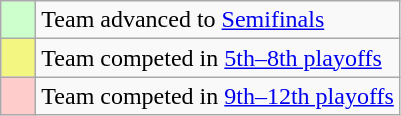<table class="wikitable">
<tr>
<td style="background: #ccffcc;">    </td>
<td>Team advanced to <a href='#'>Semifinals</a></td>
</tr>
<tr>
<td style="background: #F3F781;">    </td>
<td>Team competed in <a href='#'>5th–8th playoffs</a></td>
</tr>
<tr>
<td style="background: #ffcccc;">    </td>
<td>Team competed in <a href='#'>9th–12th playoffs</a></td>
</tr>
</table>
